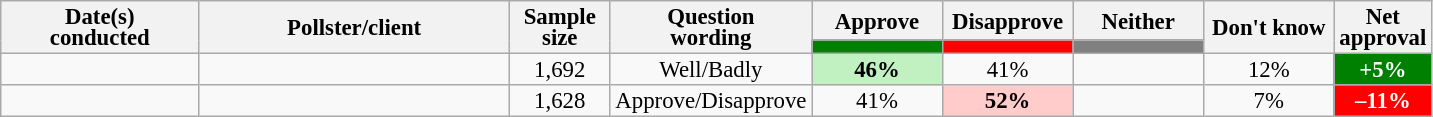<table class="wikitable collapsible sortable mw-datatable" style="text-align:center;font-size:95%;line-height:14px;">
<tr>
<th style="width:125px;" rowspan="2">Date(s)<br>conducted</th>
<th style="width:200px;" rowspan="2">Pollster/client</th>
<th style="width:60px;" rowspan="2">Sample size</th>
<th style="width:120px;" rowspan="2">Question<br>wording</th>
<th class="unsortable" style="width:80px;">Approve</th>
<th class="unsortable" style="width: 80px;">Disapprove</th>
<th class="unsortable" style="width:80px;">Neither</th>
<th class="unsortable" style="width:80px;" rowspan="2">Don't know</th>
<th class="unsortable" style="width:20px;" rowspan="2">Net approval</th>
</tr>
<tr>
<th class="unsortable" style="color:inherit;background:green;width:60px;"></th>
<th class="unsortable" style="color:inherit;background:red;width:60px;"></th>
<th class="unsortable" style="color:inherit;background:grey;width:60px;"></th>
</tr>
<tr>
<td></td>
<td></td>
<td>1,692</td>
<td>Well/Badly</td>
<td style="background:#C1F0C1"><strong>46%</strong></td>
<td>41%</td>
<td></td>
<td>12%</td>
<td style="background:green;color:white;"><strong>+5%</strong></td>
</tr>
<tr>
<td></td>
<td></td>
<td>1,628</td>
<td>Approve/Disapprove</td>
<td>41%</td>
<td style="background:#ffcccb"><strong>52%</strong></td>
<td></td>
<td>7%</td>
<td style="background:red;color:white;"><strong>–11%</strong></td>
</tr>
</table>
